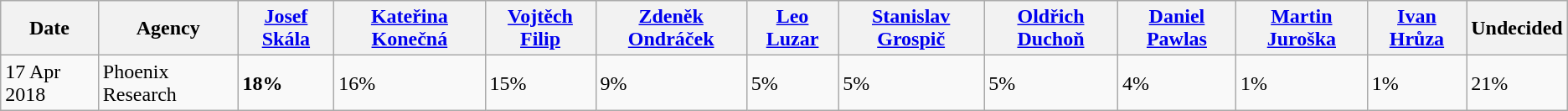<table class="wikitable">
<tr>
<th>Date</th>
<th>Agency</th>
<th><a href='#'>Josef Skála</a></th>
<th><a href='#'>Kateřina Konečná</a></th>
<th><a href='#'>Vojtěch Filip</a></th>
<th><a href='#'>Zdeněk Ondráček</a></th>
<th><a href='#'>Leo Luzar</a></th>
<th><a href='#'>Stanislav Grospič</a></th>
<th><a href='#'>Oldřich Duchoň</a></th>
<th><a href='#'>Daniel Pawlas</a></th>
<th><a href='#'>Martin Juroška</a></th>
<th><a href='#'>Ivan Hrůza</a></th>
<th>Undecided</th>
</tr>
<tr>
<td>17 Apr 2018</td>
<td>Phoenix Research</td>
<td><strong>18%</strong></td>
<td>16%</td>
<td>15%</td>
<td>9%</td>
<td>5%</td>
<td>5%</td>
<td>5%</td>
<td>4%</td>
<td>1%</td>
<td>1%</td>
<td>21%</td>
</tr>
</table>
